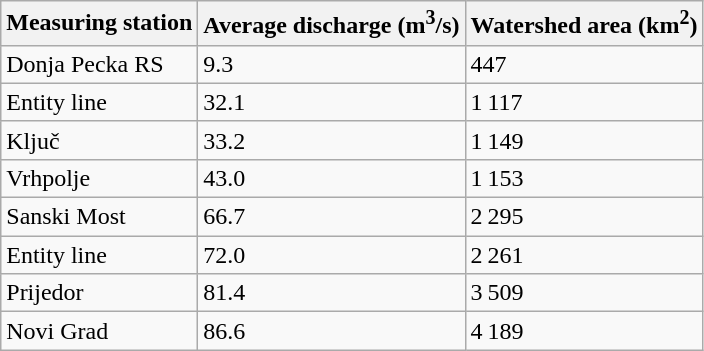<table class="wikitable">
<tr>
<th>Measuring station</th>
<th>Average discharge (m<sup>3</sup>/s)</th>
<th>Watershed area (km<sup>2</sup>)</th>
</tr>
<tr>
<td>Donja Pecka RS</td>
<td>9.3</td>
<td>447</td>
</tr>
<tr>
<td>Entity line</td>
<td>32.1</td>
<td>1 117</td>
</tr>
<tr>
<td>Ključ</td>
<td>33.2</td>
<td>1 149</td>
</tr>
<tr>
<td>Vrhpolje</td>
<td>43.0</td>
<td>1 153</td>
</tr>
<tr>
<td>Sanski Most</td>
<td>66.7</td>
<td>2 295</td>
</tr>
<tr>
<td>Entity line</td>
<td>72.0</td>
<td>2 261</td>
</tr>
<tr>
<td>Prijedor</td>
<td>81.4</td>
<td>3 509</td>
</tr>
<tr>
<td>Novi Grad</td>
<td>86.6</td>
<td>4 189</td>
</tr>
</table>
